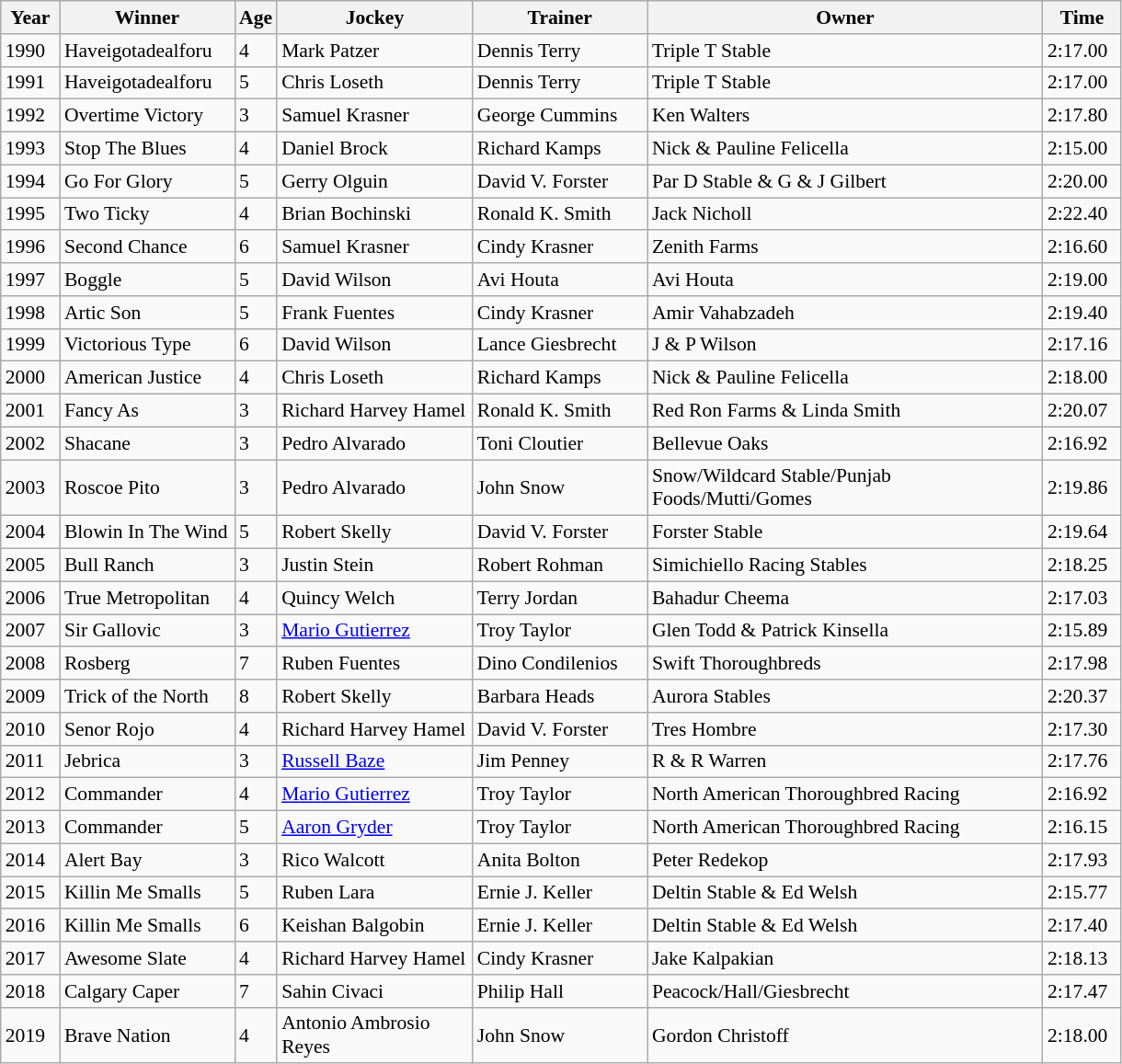<table class="wikitable sortable" style="font-size:90%">
<tr>
<th width="36px">Year<br></th>
<th width="120px">Winner<br></th>
<th width="20px">Age<br></th>
<th width="135px">Jockey<br></th>
<th width="120px">Trainer<br></th>
<th width="280px">Owner<br></th>
<th width="50px">Time<br></th>
</tr>
<tr>
<td>1990</td>
<td>Haveigotadealforu</td>
<td>4</td>
<td>Mark Patzer</td>
<td>Dennis Terry</td>
<td>Triple T Stable</td>
<td>2:17.00</td>
</tr>
<tr>
<td>1991</td>
<td>Haveigotadealforu</td>
<td>5</td>
<td>Chris Loseth</td>
<td>Dennis Terry</td>
<td>Triple T Stable</td>
<td>2:17.00</td>
</tr>
<tr>
<td>1992</td>
<td>Overtime Victory</td>
<td>3</td>
<td>Samuel Krasner</td>
<td>George Cummins</td>
<td>Ken Walters</td>
<td>2:17.80</td>
</tr>
<tr>
<td>1993</td>
<td>Stop The Blues</td>
<td>4</td>
<td>Daniel Brock</td>
<td>Richard Kamps</td>
<td>Nick & Pauline Felicella</td>
<td>2:15.00</td>
</tr>
<tr>
<td>1994</td>
<td>Go For Glory</td>
<td>5</td>
<td>Gerry Olguin</td>
<td>David V. Forster</td>
<td>Par D Stable & G & J Gilbert</td>
<td>2:20.00</td>
</tr>
<tr>
<td>1995</td>
<td>Two Ticky</td>
<td>4</td>
<td>Brian Bochinski</td>
<td>Ronald K. Smith</td>
<td>Jack Nicholl</td>
<td>2:22.40</td>
</tr>
<tr>
<td>1996</td>
<td>Second Chance</td>
<td>6</td>
<td>Samuel Krasner</td>
<td>Cindy Krasner</td>
<td>Zenith Farms</td>
<td>2:16.60</td>
</tr>
<tr>
<td>1997</td>
<td>Boggle</td>
<td>5</td>
<td>David Wilson</td>
<td>Avi Houta</td>
<td>Avi Houta</td>
<td>2:19.00</td>
</tr>
<tr>
<td>1998</td>
<td>Artic Son</td>
<td>5</td>
<td>Frank Fuentes</td>
<td>Cindy Krasner</td>
<td>Amir Vahabzadeh</td>
<td>2:19.40</td>
</tr>
<tr>
<td>1999</td>
<td>Victorious Type</td>
<td>6</td>
<td>David Wilson</td>
<td>Lance Giesbrecht</td>
<td>J & P Wilson</td>
<td>2:17.16</td>
</tr>
<tr>
<td>2000</td>
<td>American Justice</td>
<td>4</td>
<td>Chris Loseth</td>
<td>Richard Kamps</td>
<td>Nick & Pauline Felicella</td>
<td>2:18.00</td>
</tr>
<tr>
<td>2001</td>
<td>Fancy As</td>
<td>3</td>
<td>Richard Harvey Hamel</td>
<td>Ronald K. Smith</td>
<td>Red Ron Farms & Linda Smith</td>
<td>2:20.07</td>
</tr>
<tr>
<td>2002</td>
<td>Shacane</td>
<td>3</td>
<td>Pedro Alvarado</td>
<td>Toni Cloutier</td>
<td>Bellevue Oaks</td>
<td>2:16.92</td>
</tr>
<tr>
<td>2003</td>
<td>Roscoe Pito</td>
<td>3</td>
<td>Pedro Alvarado</td>
<td>John Snow</td>
<td>Snow/Wildcard Stable/Punjab Foods/Mutti/Gomes</td>
<td>2:19.86</td>
</tr>
<tr>
<td>2004</td>
<td>Blowin In The Wind</td>
<td>5</td>
<td>Robert Skelly</td>
<td>David V. Forster</td>
<td>Forster Stable</td>
<td>2:19.64</td>
</tr>
<tr>
<td>2005</td>
<td>Bull Ranch</td>
<td>3</td>
<td>Justin Stein</td>
<td>Robert Rohman</td>
<td>Simichiello Racing Stables</td>
<td>2:18.25</td>
</tr>
<tr>
<td>2006</td>
<td>True Metropolitan</td>
<td>4</td>
<td>Quincy Welch</td>
<td>Terry Jordan</td>
<td>Bahadur Cheema</td>
<td>2:17.03</td>
</tr>
<tr>
<td>2007</td>
<td>Sir Gallovic</td>
<td>3</td>
<td><a href='#'>Mario Gutierrez</a></td>
<td>Troy Taylor</td>
<td>Glen Todd & Patrick Kinsella</td>
<td>2:15.89</td>
</tr>
<tr>
<td>2008</td>
<td>Rosberg</td>
<td>7</td>
<td>Ruben Fuentes</td>
<td>Dino Condilenios</td>
<td>Swift Thoroughbreds</td>
<td>2:17.98</td>
</tr>
<tr>
<td>2009</td>
<td>Trick of the North</td>
<td>8</td>
<td>Robert Skelly</td>
<td>Barbara Heads</td>
<td>Aurora Stables</td>
<td>2:20.37</td>
</tr>
<tr>
<td>2010</td>
<td>Senor Rojo</td>
<td>4</td>
<td>Richard Harvey Hamel</td>
<td>David V. Forster</td>
<td>Tres Hombre</td>
<td>2:17.30</td>
</tr>
<tr>
<td>2011</td>
<td>Jebrica</td>
<td>3</td>
<td><a href='#'>Russell Baze</a></td>
<td>Jim Penney</td>
<td>R & R Warren</td>
<td>2:17.76</td>
</tr>
<tr>
<td>2012</td>
<td>Commander</td>
<td>4</td>
<td><a href='#'>Mario Gutierrez</a></td>
<td>Troy Taylor</td>
<td>North American Thoroughbred Racing</td>
<td>2:16.92</td>
</tr>
<tr>
<td>2013</td>
<td>Commander</td>
<td>5</td>
<td><a href='#'>Aaron Gryder</a></td>
<td>Troy Taylor</td>
<td>North American Thoroughbred Racing</td>
<td>2:16.15</td>
</tr>
<tr>
<td>2014</td>
<td>Alert Bay</td>
<td>3</td>
<td>Rico Walcott</td>
<td>Anita Bolton</td>
<td>Peter Redekop</td>
<td>2:17.93</td>
</tr>
<tr>
<td>2015</td>
<td>Killin Me Smalls</td>
<td>5</td>
<td>Ruben Lara</td>
<td>Ernie J. Keller</td>
<td>Deltin Stable & Ed Welsh</td>
<td>2:15.77</td>
</tr>
<tr>
<td>2016</td>
<td>Killin Me Smalls</td>
<td>6</td>
<td>Keishan Balgobin</td>
<td>Ernie J. Keller</td>
<td>Deltin Stable & Ed Welsh</td>
<td>2:17.40</td>
</tr>
<tr>
<td>2017</td>
<td>Awesome Slate</td>
<td>4</td>
<td>Richard Harvey Hamel</td>
<td>Cindy Krasner</td>
<td>Jake Kalpakian</td>
<td>2:18.13</td>
</tr>
<tr>
<td>2018</td>
<td>Calgary Caper</td>
<td>7</td>
<td>Sahin Civaci</td>
<td>Philip Hall</td>
<td>Peacock/Hall/Giesbrecht</td>
<td>2:17.47</td>
</tr>
<tr>
<td>2019</td>
<td>Brave Nation</td>
<td>4</td>
<td>Antonio Ambrosio Reyes</td>
<td>John Snow</td>
<td>Gordon Christoff</td>
<td>2:18.00</td>
</tr>
</table>
